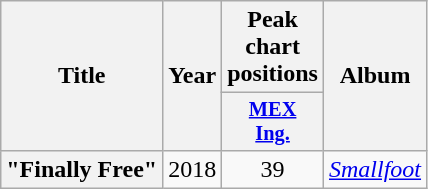<table class="wikitable plainrowheaders" style="text-align:center;" border="1">
<tr>
<th scope="col" rowspan="2">Title</th>
<th scope="col" rowspan="2">Year</th>
<th scope="col" colspan="1">Peak chart positions</th>
<th scope="col" rowspan="2">Album</th>
</tr>
<tr>
<th scope="col" style="width:2.5em;font-size:85%;"><a href='#'>MEX<br>Ing.</a><br></th>
</tr>
<tr>
<th scope="row">"Finally Free"</th>
<td>2018</td>
<td>39</td>
<td><em><a href='#'>Smallfoot</a></em></td>
</tr>
</table>
